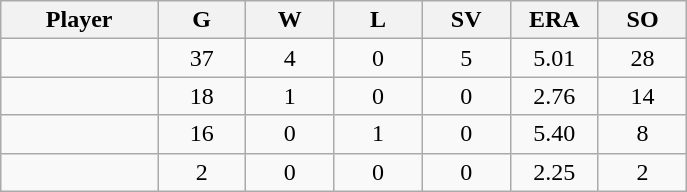<table class="wikitable sortable">
<tr>
<th bgcolor="#DDDDFF" width="16%">Player</th>
<th bgcolor="#DDDDFF" width="9%">G</th>
<th bgcolor="#DDDDFF" width="9%">W</th>
<th bgcolor="#DDDDFF" width="9%">L</th>
<th bgcolor="#DDDDFF" width="9%">SV</th>
<th bgcolor="#DDDDFF" width="9%">ERA</th>
<th bgcolor="#DDDDFF" width="9%">SO</th>
</tr>
<tr align="center">
<td></td>
<td>37</td>
<td>4</td>
<td>0</td>
<td>5</td>
<td>5.01</td>
<td>28</td>
</tr>
<tr align="center">
<td></td>
<td>18</td>
<td>1</td>
<td>0</td>
<td>0</td>
<td>2.76</td>
<td>14</td>
</tr>
<tr align="center">
<td></td>
<td>16</td>
<td>0</td>
<td>1</td>
<td>0</td>
<td>5.40</td>
<td>8</td>
</tr>
<tr align="center">
<td></td>
<td>2</td>
<td>0</td>
<td>0</td>
<td>0</td>
<td>2.25</td>
<td>2</td>
</tr>
</table>
